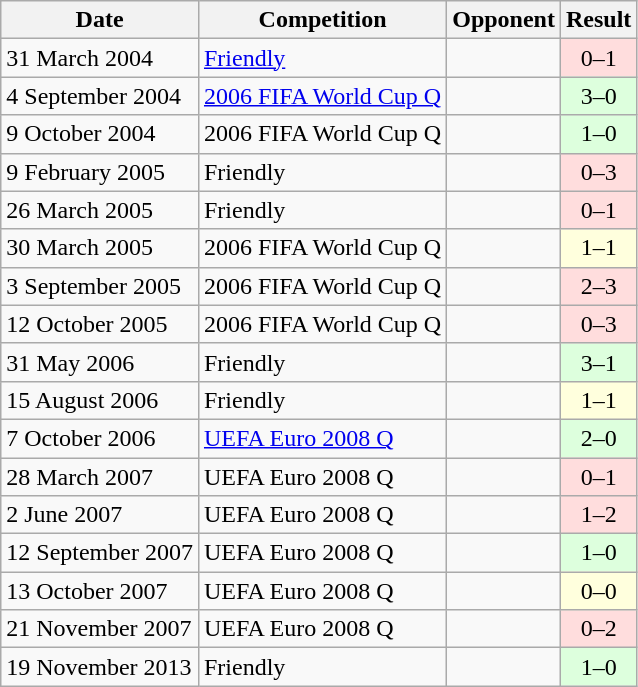<table class="wikitable">
<tr>
<th>Date</th>
<th>Competition</th>
<th>Opponent</th>
<th>Result</th>
</tr>
<tr>
<td>31 March 2004</td>
<td><a href='#'>Friendly</a></td>
<td></td>
<td style="background: #fdd; text-align:center;">0–1</td>
</tr>
<tr>
<td>4 September 2004</td>
<td><a href='#'>2006 FIFA World Cup Q</a></td>
<td></td>
<td style="background: #dfd; text-align:center;">3–0</td>
</tr>
<tr>
<td>9 October 2004</td>
<td>2006 FIFA World Cup Q</td>
<td></td>
<td style="background: #dfd; text-align:center;">1–0</td>
</tr>
<tr>
<td>9 February 2005</td>
<td>Friendly</td>
<td></td>
<td style="background: #fdd; text-align:center;">0–3</td>
</tr>
<tr>
<td>26 March 2005</td>
<td>Friendly</td>
<td></td>
<td style="background: #fdd; text-align:center;">0–1</td>
</tr>
<tr>
<td>30 March 2005</td>
<td>2006 FIFA World Cup Q</td>
<td></td>
<td style="background: #ffd; text-align:center;">1–1</td>
</tr>
<tr>
<td>3 September 2005</td>
<td>2006 FIFA World Cup Q</td>
<td></td>
<td style="background: #fdd; text-align:center;">2–3</td>
</tr>
<tr>
<td>12 October 2005</td>
<td>2006 FIFA World Cup Q</td>
<td></td>
<td style="background: #fdd; text-align:center;">0–3</td>
</tr>
<tr>
<td>31 May 2006</td>
<td>Friendly</td>
<td></td>
<td style="background: #dfd; text-align:center;">3–1</td>
</tr>
<tr>
<td>15 August 2006</td>
<td>Friendly</td>
<td></td>
<td style="background: #ffd; text-align:center;">1–1</td>
</tr>
<tr>
<td>7 October 2006</td>
<td><a href='#'>UEFA Euro 2008 Q</a></td>
<td></td>
<td style="background: #dfd; text-align:center;">2–0</td>
</tr>
<tr>
<td>28 March 2007</td>
<td>UEFA Euro 2008 Q</td>
<td></td>
<td style="background: #fdd; text-align:center;">0–1</td>
</tr>
<tr>
<td>2 June 2007</td>
<td>UEFA Euro 2008 Q</td>
<td></td>
<td style="background: #fdd; text-align:center;">1–2</td>
</tr>
<tr>
<td>12 September 2007</td>
<td>UEFA Euro 2008 Q</td>
<td></td>
<td style="background: #dfd; text-align:center;">1–0</td>
</tr>
<tr>
<td>13 October 2007</td>
<td>UEFA Euro 2008 Q</td>
<td></td>
<td style="background: #ffd; text-align:center;">0–0</td>
</tr>
<tr>
<td>21 November 2007</td>
<td>UEFA Euro 2008 Q</td>
<td></td>
<td style="background: #fdd; text-align:center;">0–2</td>
</tr>
<tr>
<td>19 November 2013</td>
<td>Friendly</td>
<td></td>
<td style="background: #dfd; text-align:center;">1–0</td>
</tr>
</table>
